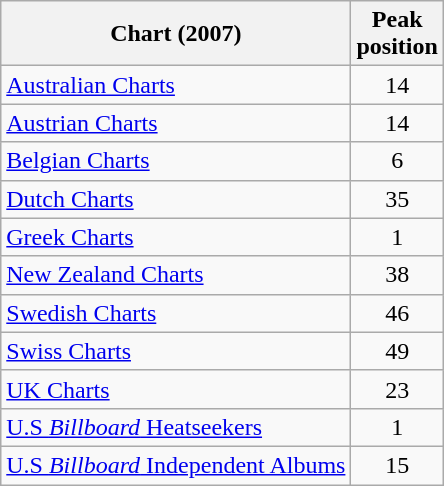<table class="wikitable sortable">
<tr>
<th>Chart (2007)</th>
<th>Peak<br>position</th>
</tr>
<tr>
<td><a href='#'>Australian Charts</a></td>
<td style="text-align:center;">14</td>
</tr>
<tr>
<td><a href='#'>Austrian Charts</a></td>
<td style="text-align:center;">14</td>
</tr>
<tr>
<td><a href='#'>Belgian Charts</a></td>
<td style="text-align:center;">6</td>
</tr>
<tr>
<td><a href='#'>Dutch Charts</a></td>
<td style="text-align:center;">35</td>
</tr>
<tr>
<td><a href='#'>Greek Charts</a></td>
<td style="text-align:center;">1</td>
</tr>
<tr>
<td><a href='#'>New Zealand Charts</a></td>
<td style="text-align:center;">38</td>
</tr>
<tr>
<td><a href='#'>Swedish Charts</a></td>
<td style="text-align:center;">46</td>
</tr>
<tr>
<td><a href='#'>Swiss Charts</a></td>
<td style="text-align:center;">49</td>
</tr>
<tr>
<td><a href='#'>UK Charts</a></td>
<td style="text-align:center;">23</td>
</tr>
<tr>
<td><a href='#'>U.S <em>Billboard</em> Heatseekers</a></td>
<td style="text-align:center;">1</td>
</tr>
<tr>
<td><a href='#'>U.S <em>Billboard</em> Independent Albums</a></td>
<td style="text-align:center;">15</td>
</tr>
</table>
